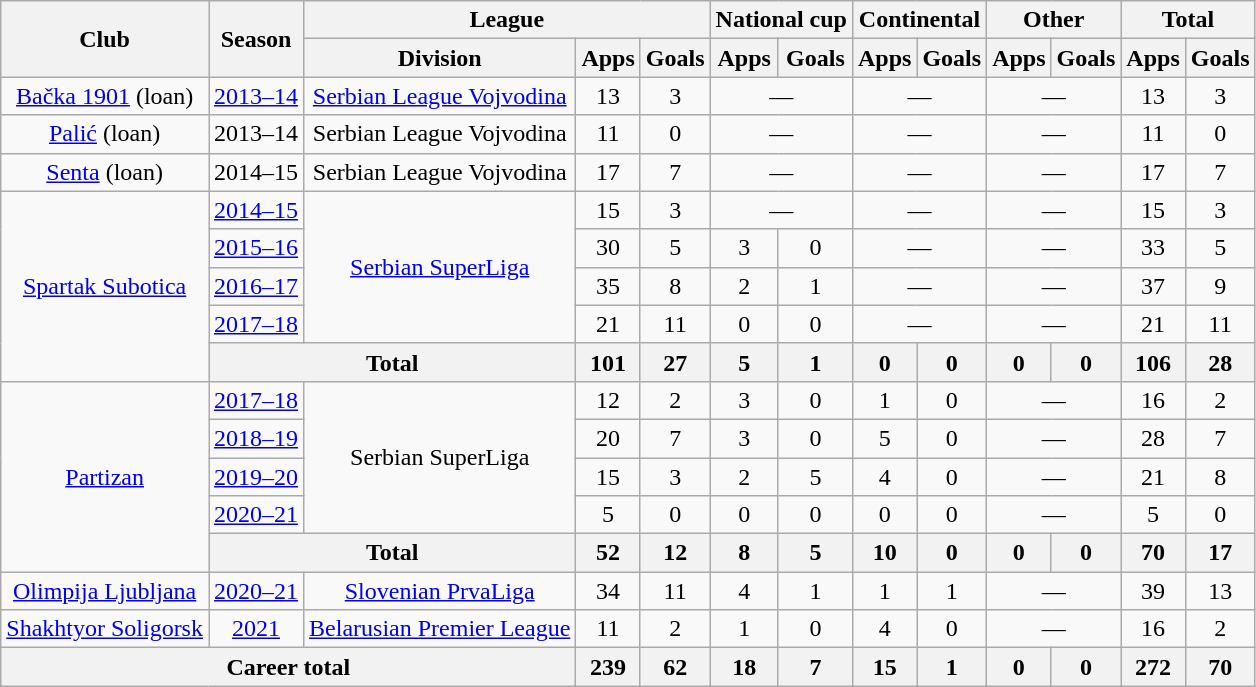<table class="wikitable" style="text-align:center">
<tr>
<th rowspan="2">Club</th>
<th rowspan="2">Season</th>
<th colspan="3">League</th>
<th colspan="2">National cup</th>
<th colspan="2">Continental</th>
<th colspan="2">Other</th>
<th colspan="2">Total</th>
</tr>
<tr>
<th>Division</th>
<th>Apps</th>
<th>Goals</th>
<th>Apps</th>
<th>Goals</th>
<th>Apps</th>
<th>Goals</th>
<th>Apps</th>
<th>Goals</th>
<th>Apps</th>
<th>Goals</th>
</tr>
<tr>
<td><a href='#'>Bačka 1901</a> (loan)</td>
<td><a href='#'>2013–14</a></td>
<td><a href='#'>Serbian League Vojvodina</a></td>
<td>13</td>
<td>3</td>
<td colspan="2">—</td>
<td colspan="2">—</td>
<td colspan="2">—</td>
<td>13</td>
<td>3</td>
</tr>
<tr>
<td><a href='#'>Palić</a> (loan)</td>
<td>2013–14</td>
<td>Serbian League Vojvodina</td>
<td>11</td>
<td>0</td>
<td colspan="2">—</td>
<td colspan="2">—</td>
<td colspan="2">—</td>
<td>11</td>
<td>0</td>
</tr>
<tr>
<td><a href='#'>Senta</a> (loan)</td>
<td>2014–15</td>
<td>Serbian League Vojvodina</td>
<td>17</td>
<td>7</td>
<td colspan="2">—</td>
<td colspan="2">—</td>
<td colspan="2">—</td>
<td>17</td>
<td>7</td>
</tr>
<tr>
<td rowspan="5"><a href='#'>Spartak Subotica</a></td>
<td><a href='#'>2014–15</a></td>
<td rowspan="4"><a href='#'>Serbian SuperLiga</a></td>
<td>15</td>
<td>3</td>
<td colspan="2">—</td>
<td colspan="2">—</td>
<td colspan="2">—</td>
<td>15</td>
<td>3</td>
</tr>
<tr>
<td><a href='#'>2015–16</a></td>
<td>30</td>
<td>5</td>
<td>3</td>
<td>0</td>
<td colspan="2">—</td>
<td colspan="2">—</td>
<td>33</td>
<td>5</td>
</tr>
<tr>
<td><a href='#'>2016–17</a></td>
<td>35</td>
<td>8</td>
<td>2</td>
<td>1</td>
<td colspan="2">—</td>
<td colspan="2">—</td>
<td>37</td>
<td>9</td>
</tr>
<tr>
<td><a href='#'>2017–18</a></td>
<td>21</td>
<td>11</td>
<td>0</td>
<td>0</td>
<td colspan="2">—</td>
<td colspan="2">—</td>
<td>21</td>
<td>11</td>
</tr>
<tr>
<th colspan="2">Total</th>
<th>101</th>
<th>27</th>
<th>5</th>
<th>1</th>
<th>0</th>
<th>0</th>
<th>0</th>
<th>0</th>
<th>106</th>
<th>28</th>
</tr>
<tr>
<td rowspan="5"><a href='#'>Partizan</a></td>
<td><a href='#'>2017–18</a></td>
<td rowspan="4">Serbian SuperLiga</td>
<td>12</td>
<td>2</td>
<td>3</td>
<td>0</td>
<td>1</td>
<td>0</td>
<td colspan="2">—</td>
<td>16</td>
<td>2</td>
</tr>
<tr>
<td><a href='#'>2018–19</a></td>
<td>20</td>
<td>7</td>
<td>3</td>
<td>0</td>
<td>5</td>
<td>0</td>
<td colspan="2">—</td>
<td>28</td>
<td>7</td>
</tr>
<tr>
<td><a href='#'>2019–20</a></td>
<td>15</td>
<td>3</td>
<td>2</td>
<td>5</td>
<td>4</td>
<td>0</td>
<td colspan="2">—</td>
<td>21</td>
<td>8</td>
</tr>
<tr>
<td><a href='#'>2020–21</a></td>
<td>5</td>
<td>0</td>
<td>0</td>
<td>0</td>
<td>0</td>
<td>0</td>
<td colspan="2">—</td>
<td>5</td>
<td>0</td>
</tr>
<tr>
<th colspan="2">Total</th>
<th>52</th>
<th>12</th>
<th>8</th>
<th>5</th>
<th>10</th>
<th>0</th>
<th>0</th>
<th>0</th>
<th>70</th>
<th>17</th>
</tr>
<tr>
<td><a href='#'>Olimpija Ljubljana</a></td>
<td><a href='#'>2020–21</a></td>
<td><a href='#'>Slovenian PrvaLiga</a></td>
<td>34</td>
<td>11</td>
<td>4</td>
<td>1</td>
<td>1</td>
<td>1</td>
<td colspan="2">—</td>
<td>39</td>
<td>13</td>
</tr>
<tr>
<td><a href='#'>Shakhtyor Soligorsk</a></td>
<td><a href='#'>2021</a></td>
<td><a href='#'>Belarusian Premier League</a></td>
<td>11</td>
<td>2</td>
<td>1</td>
<td>0</td>
<td>4</td>
<td>0</td>
<td colspan="2">—</td>
<td>16</td>
<td>2</td>
</tr>
<tr>
<th colspan="3">Career total</th>
<th>239</th>
<th>62</th>
<th>18</th>
<th>7</th>
<th>15</th>
<th>1</th>
<th>0</th>
<th>0</th>
<th>272</th>
<th>70</th>
</tr>
</table>
